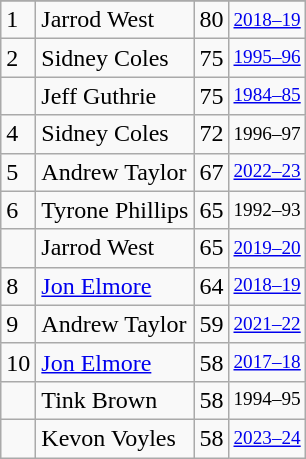<table class="wikitable">
<tr>
</tr>
<tr>
<td>1</td>
<td>Jarrod West</td>
<td>80</td>
<td style="font-size:80%;"><a href='#'>2018–19</a></td>
</tr>
<tr>
<td>2</td>
<td>Sidney Coles</td>
<td>75</td>
<td style="font-size:80%;"><a href='#'>1995–96</a></td>
</tr>
<tr>
<td></td>
<td>Jeff Guthrie</td>
<td>75</td>
<td style="font-size:80%;"><a href='#'>1984–85</a></td>
</tr>
<tr>
<td>4</td>
<td>Sidney Coles</td>
<td>72</td>
<td style="font-size:80%;">1996–97</td>
</tr>
<tr>
<td>5</td>
<td>Andrew Taylor</td>
<td>67</td>
<td style="font-size:80%;"><a href='#'>2022–23</a></td>
</tr>
<tr>
<td>6</td>
<td>Tyrone Phillips</td>
<td>65</td>
<td style="font-size:80%;">1992–93</td>
</tr>
<tr>
<td></td>
<td>Jarrod West</td>
<td>65</td>
<td style="font-size:80%;"><a href='#'>2019–20</a></td>
</tr>
<tr>
<td>8</td>
<td><a href='#'>Jon Elmore</a></td>
<td>64</td>
<td style="font-size:80%;"><a href='#'>2018–19</a></td>
</tr>
<tr>
<td>9</td>
<td>Andrew Taylor</td>
<td>59</td>
<td style="font-size:80%;"><a href='#'>2021–22</a></td>
</tr>
<tr>
<td>10</td>
<td><a href='#'>Jon Elmore</a></td>
<td>58</td>
<td style="font-size:80%;"><a href='#'>2017–18</a></td>
</tr>
<tr>
<td></td>
<td>Tink Brown</td>
<td>58</td>
<td style="font-size:80%;">1994–95</td>
</tr>
<tr>
<td></td>
<td>Kevon Voyles</td>
<td>58</td>
<td style="font-size:80%;"><a href='#'>2023–24</a></td>
</tr>
</table>
